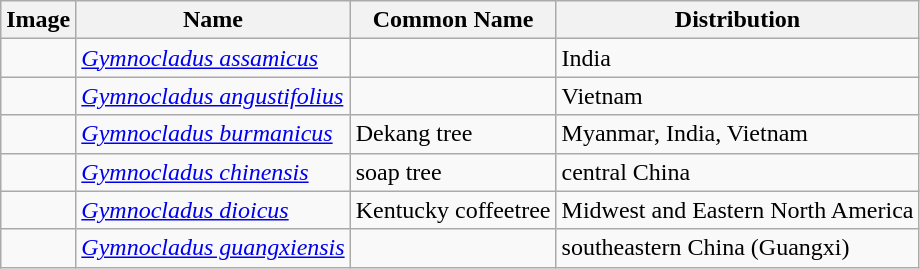<table class="wikitable">
<tr>
<th>Image</th>
<th>Name</th>
<th>Common Name</th>
<th>Distribution</th>
</tr>
<tr>
<td></td>
<td><em><a href='#'>Gymnocladus assamicus</a></em></td>
<td></td>
<td>India</td>
</tr>
<tr>
<td></td>
<td><em><a href='#'>Gymnocladus angustifolius</a></em></td>
<td></td>
<td>Vietnam</td>
</tr>
<tr>
<td></td>
<td><em><a href='#'>Gymnocladus burmanicus</a></em></td>
<td>Dekang tree</td>
<td>Myanmar, India, Vietnam</td>
</tr>
<tr>
<td></td>
<td><em><a href='#'>Gymnocladus chinensis</a></em></td>
<td>soap tree</td>
<td>central China</td>
</tr>
<tr>
<td></td>
<td><em><a href='#'>Gymnocladus dioicus</a></em></td>
<td>Kentucky coffeetree</td>
<td>Midwest and Eastern North America</td>
</tr>
<tr>
<td></td>
<td><em><a href='#'>Gymnocladus guangxiensis</a></em></td>
<td></td>
<td>southeastern China (Guangxi)</td>
</tr>
</table>
